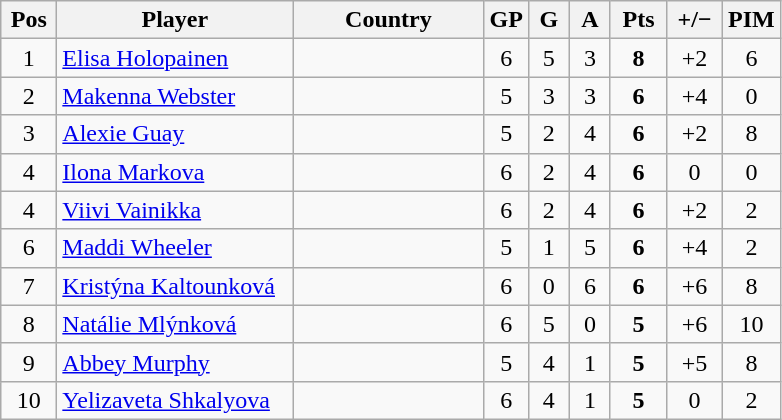<table class="wikitable sortable" style="text-align: center;">
<tr>
<th width=30>Pos</th>
<th width=150>Player</th>
<th width=120>Country</th>
<th width=20>GP</th>
<th width=20>G</th>
<th width=20>A</th>
<th width=30>Pts</th>
<th width=30>+/−</th>
<th width=30>PIM</th>
</tr>
<tr>
<td>1</td>
<td align=left><a href='#'>Elisa Holopainen</a></td>
<td align=left></td>
<td>6</td>
<td>5</td>
<td>3</td>
<td><strong>8</strong></td>
<td>+2</td>
<td>6</td>
</tr>
<tr>
<td>2</td>
<td align=left><a href='#'>Makenna Webster</a></td>
<td align=left></td>
<td>5</td>
<td>3</td>
<td>3</td>
<td><strong>6</strong></td>
<td>+4</td>
<td>0</td>
</tr>
<tr>
<td>3</td>
<td align=left><a href='#'>Alexie Guay</a></td>
<td align=left></td>
<td>5</td>
<td>2</td>
<td>4</td>
<td><strong>6</strong></td>
<td>+2</td>
<td>8</td>
</tr>
<tr>
<td>4</td>
<td align=left><a href='#'>Ilona Markova</a></td>
<td align=left></td>
<td>6</td>
<td>2</td>
<td>4</td>
<td><strong>6</strong></td>
<td>0</td>
<td>0</td>
</tr>
<tr>
<td>4</td>
<td align=left><a href='#'>Viivi Vainikka</a></td>
<td align=left></td>
<td>6</td>
<td>2</td>
<td>4</td>
<td><strong>6</strong></td>
<td>+2</td>
<td>2</td>
</tr>
<tr>
<td>6</td>
<td align=left><a href='#'>Maddi Wheeler</a></td>
<td align=left></td>
<td>5</td>
<td>1</td>
<td>5</td>
<td><strong>6</strong></td>
<td>+4</td>
<td>2</td>
</tr>
<tr>
<td>7</td>
<td align=left><a href='#'>Kristýna Kaltounková</a></td>
<td align=left></td>
<td>6</td>
<td>0</td>
<td>6</td>
<td><strong>6</strong></td>
<td>+6</td>
<td>8</td>
</tr>
<tr>
<td>8</td>
<td align=left><a href='#'>Natálie Mlýnková</a></td>
<td align=left></td>
<td>6</td>
<td>5</td>
<td>0</td>
<td><strong>5</strong></td>
<td>+6</td>
<td>10</td>
</tr>
<tr>
<td>9</td>
<td align=left><a href='#'>Abbey Murphy</a></td>
<td align=left></td>
<td>5</td>
<td>4</td>
<td>1</td>
<td><strong>5</strong></td>
<td>+5</td>
<td>8</td>
</tr>
<tr>
<td>10</td>
<td align=left><a href='#'>Yelizaveta Shkalyova</a></td>
<td align=left></td>
<td>6</td>
<td>4</td>
<td>1</td>
<td><strong>5</strong></td>
<td>0</td>
<td>2</td>
</tr>
</table>
